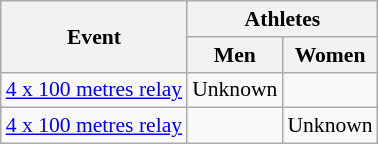<table class=wikitable style="font-size:90%">
<tr>
<th rowspan=2>Event</th>
<th colspan=2>Athletes</th>
</tr>
<tr>
<th>Men</th>
<th>Women</th>
</tr>
<tr>
<td><a href='#'>4 x 100 metres relay</a></td>
<td>Unknown</td>
<td></td>
</tr>
<tr>
<td><a href='#'>4 x 100 metres relay</a></td>
<td></td>
<td>Unknown</td>
</tr>
</table>
